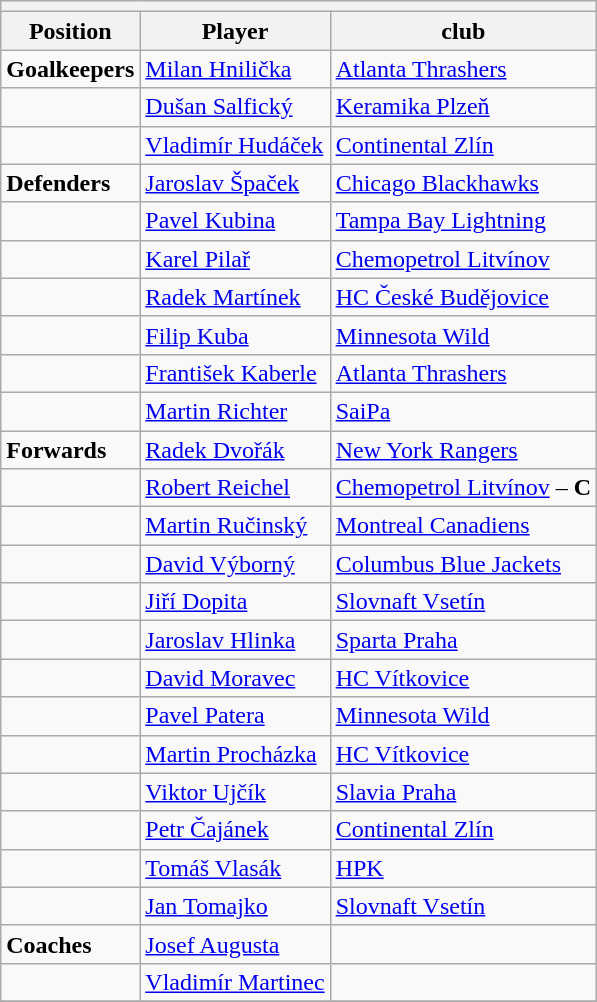<table class=wikitable>
<tr>
<th colspan="7"></th>
</tr>
<tr>
<th>Position</th>
<th>Player</th>
<th>club</th>
</tr>
<tr>
<td><strong>Goalkeepers</strong></td>
<td><a href='#'>Milan Hnilička</a></td>
<td><a href='#'>Atlanta Thrashers</a></td>
</tr>
<tr>
<td></td>
<td><a href='#'>Dušan Salfický</a></td>
<td><a href='#'>Keramika Plzeň</a></td>
</tr>
<tr>
<td></td>
<td><a href='#'>Vladimír Hudáček</a></td>
<td><a href='#'>Continental Zlín</a></td>
</tr>
<tr>
<td><strong>Defenders</strong></td>
<td><a href='#'>Jaroslav Špaček</a></td>
<td><a href='#'>Chicago Blackhawks</a></td>
</tr>
<tr>
<td></td>
<td><a href='#'>Pavel Kubina</a></td>
<td><a href='#'>Tampa Bay Lightning</a></td>
</tr>
<tr>
<td></td>
<td><a href='#'>Karel Pilař</a></td>
<td><a href='#'>Chemopetrol Litvínov</a></td>
</tr>
<tr>
<td></td>
<td><a href='#'>Radek Martínek</a></td>
<td><a href='#'>HC České Budějovice</a></td>
</tr>
<tr>
<td></td>
<td><a href='#'>Filip Kuba</a></td>
<td><a href='#'>Minnesota Wild</a></td>
</tr>
<tr>
<td></td>
<td><a href='#'>František Kaberle</a></td>
<td><a href='#'>Atlanta Thrashers</a></td>
</tr>
<tr>
<td></td>
<td><a href='#'>Martin Richter</a></td>
<td><a href='#'>SaiPa</a></td>
</tr>
<tr>
<td><strong>Forwards</strong></td>
<td><a href='#'>Radek Dvořák</a></td>
<td><a href='#'>New York Rangers</a></td>
</tr>
<tr>
<td></td>
<td><a href='#'>Robert Reichel</a></td>
<td><a href='#'>Chemopetrol Litvínov</a> – <strong>C</strong></td>
</tr>
<tr>
<td></td>
<td><a href='#'>Martin Ručinský</a></td>
<td><a href='#'>Montreal Canadiens</a></td>
</tr>
<tr>
<td></td>
<td><a href='#'>David Výborný</a></td>
<td><a href='#'>Columbus Blue Jackets</a></td>
</tr>
<tr>
<td></td>
<td><a href='#'>Jiří Dopita</a></td>
<td><a href='#'>Slovnaft Vsetín</a></td>
</tr>
<tr>
<td></td>
<td><a href='#'>Jaroslav Hlinka</a></td>
<td><a href='#'>Sparta Praha</a></td>
</tr>
<tr>
<td></td>
<td><a href='#'>David Moravec</a></td>
<td><a href='#'>HC Vítkovice</a></td>
</tr>
<tr>
<td></td>
<td><a href='#'>Pavel Patera</a></td>
<td><a href='#'>Minnesota Wild</a></td>
</tr>
<tr>
<td></td>
<td><a href='#'>Martin Procházka</a></td>
<td><a href='#'>HC Vítkovice</a></td>
</tr>
<tr>
<td></td>
<td><a href='#'>Viktor Ujčík</a></td>
<td><a href='#'>Slavia Praha</a></td>
</tr>
<tr>
<td></td>
<td><a href='#'>Petr Čajánek</a></td>
<td><a href='#'>Continental Zlín</a></td>
</tr>
<tr>
<td></td>
<td><a href='#'>Tomáš Vlasák</a></td>
<td><a href='#'>HPK</a></td>
</tr>
<tr>
<td></td>
<td><a href='#'>Jan Tomajko</a></td>
<td><a href='#'>Slovnaft Vsetín</a></td>
</tr>
<tr>
<td><strong>Coaches</strong></td>
<td><a href='#'>Josef Augusta</a></td>
<td></td>
</tr>
<tr>
<td></td>
<td><a href='#'>Vladimír Martinec</a></td>
<td></td>
</tr>
<tr>
</tr>
</table>
